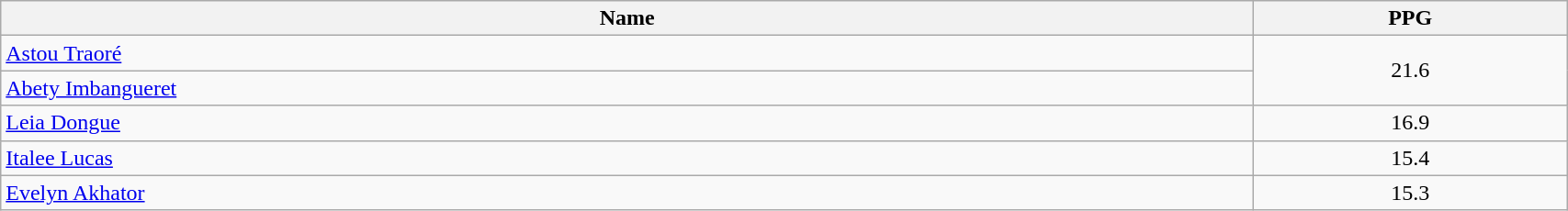<table class=wikitable width="90%">
<tr>
<th width="80%">Name</th>
<th width="20%">PPG</th>
</tr>
<tr>
<td> <a href='#'>Astou Traoré</a></td>
<td align=center rowspan=2>21.6</td>
</tr>
<tr>
<td> <a href='#'>Abety Imbangueret</a></td>
</tr>
<tr>
<td> <a href='#'>Leia Dongue</a></td>
<td align=center>16.9</td>
</tr>
<tr>
<td> <a href='#'>Italee Lucas</a></td>
<td align=center>15.4</td>
</tr>
<tr>
<td> <a href='#'>Evelyn Akhator</a></td>
<td align=center>15.3</td>
</tr>
</table>
